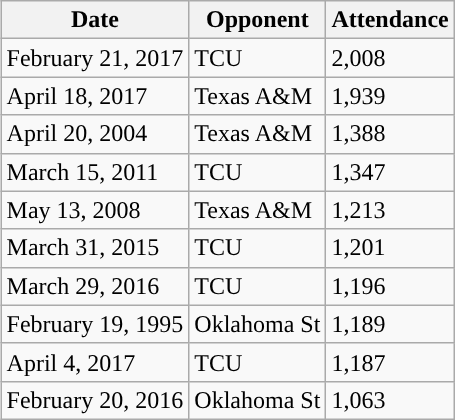<table class="wikitable" style="float:right; clear:right; margin-left:1em">
<tr>
<th>Date</th>
<th>Opponent</th>
<th>Attendance</th>
</tr>
<tr>
<td>February 21, 2017</td>
<td>TCU</td>
<td>2,008</td>
</tr>
<tr>
<td>April 18, 2017</td>
<td>Texas A&M</td>
<td>1,939</td>
</tr>
<tr>
<td>April 20, 2004</td>
<td>Texas A&M</td>
<td>1,388</td>
</tr>
<tr>
<td>March 15, 2011</td>
<td>TCU</td>
<td>1,347</td>
</tr>
<tr>
<td>May 13, 2008</td>
<td>Texas A&M</td>
<td>1,213</td>
</tr>
<tr>
<td>March 31, 2015</td>
<td>TCU</td>
<td>1,201</td>
</tr>
<tr>
<td>March 29, 2016</td>
<td>TCU</td>
<td>1,196</td>
</tr>
<tr>
<td>February 19, 1995</td>
<td>Oklahoma St</td>
<td>1,189</td>
</tr>
<tr>
<td>April 4, 2017</td>
<td>TCU</td>
<td>1,187</td>
</tr>
<tr>
<td>February 20, 2016</td>
<td>Oklahoma St</td>
<td>1,063</td>
</tr>
</table>
